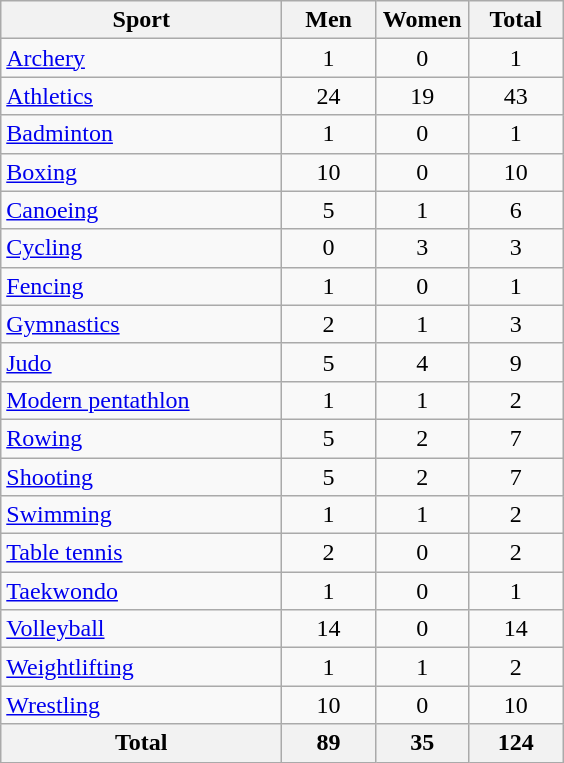<table class="wikitable sortable" style="text-align:center;">
<tr>
<th width=180>Sport</th>
<th width=55>Men</th>
<th width=55>Women</th>
<th width=55>Total</th>
</tr>
<tr>
<td align=left><a href='#'>Archery</a></td>
<td>1</td>
<td>0</td>
<td>1</td>
</tr>
<tr>
<td align=left><a href='#'>Athletics</a></td>
<td>24</td>
<td>19</td>
<td>43</td>
</tr>
<tr>
<td align=left><a href='#'>Badminton</a></td>
<td>1</td>
<td>0</td>
<td>1</td>
</tr>
<tr>
<td align=left><a href='#'>Boxing</a></td>
<td>10</td>
<td>0</td>
<td>10</td>
</tr>
<tr>
<td align=left><a href='#'>Canoeing</a></td>
<td>5</td>
<td>1</td>
<td>6</td>
</tr>
<tr>
<td align=left><a href='#'>Cycling</a></td>
<td>0</td>
<td>3</td>
<td>3</td>
</tr>
<tr>
<td align=left><a href='#'>Fencing</a></td>
<td>1</td>
<td>0</td>
<td>1</td>
</tr>
<tr>
<td align=left><a href='#'>Gymnastics</a></td>
<td>2</td>
<td>1</td>
<td>3</td>
</tr>
<tr>
<td align=left><a href='#'>Judo</a></td>
<td>5</td>
<td>4</td>
<td>9</td>
</tr>
<tr>
<td align=left><a href='#'>Modern pentathlon</a></td>
<td>1</td>
<td>1</td>
<td>2</td>
</tr>
<tr>
<td align=left><a href='#'>Rowing</a></td>
<td>5</td>
<td>2</td>
<td>7</td>
</tr>
<tr>
<td align=left><a href='#'>Shooting</a></td>
<td>5</td>
<td>2</td>
<td>7</td>
</tr>
<tr>
<td align=left><a href='#'>Swimming</a></td>
<td>1</td>
<td>1</td>
<td>2</td>
</tr>
<tr>
<td align=left><a href='#'>Table tennis</a></td>
<td>2</td>
<td>0</td>
<td>2</td>
</tr>
<tr>
<td align=left><a href='#'>Taekwondo</a></td>
<td>1</td>
<td>0</td>
<td>1</td>
</tr>
<tr>
<td align=left><a href='#'>Volleyball</a></td>
<td>14</td>
<td>0</td>
<td>14</td>
</tr>
<tr>
<td align=left><a href='#'>Weightlifting</a></td>
<td>1</td>
<td>1</td>
<td>2</td>
</tr>
<tr>
<td align=left><a href='#'>Wrestling</a></td>
<td>10</td>
<td>0</td>
<td>10</td>
</tr>
<tr>
<th>Total</th>
<th>89</th>
<th>35</th>
<th>124</th>
</tr>
</table>
